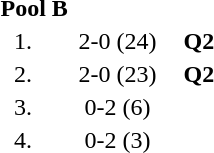<table style="text-align:center">
<tr>
<td colspan=4 align=left><strong>Pool B</strong></td>
</tr>
<tr>
<td width=30>1.</td>
<td align=left></td>
<td width=80>2-0 (24)</td>
<td><strong>Q2</strong></td>
</tr>
<tr>
<td>2.</td>
<td align=left></td>
<td>2-0 (23)</td>
<td><strong>Q2</strong></td>
</tr>
<tr>
<td>3.</td>
<td align=left></td>
<td>0-2 (6)</td>
<td></td>
</tr>
<tr>
<td>4.</td>
<td align=left></td>
<td>0-2 (3)</td>
<td></td>
</tr>
</table>
